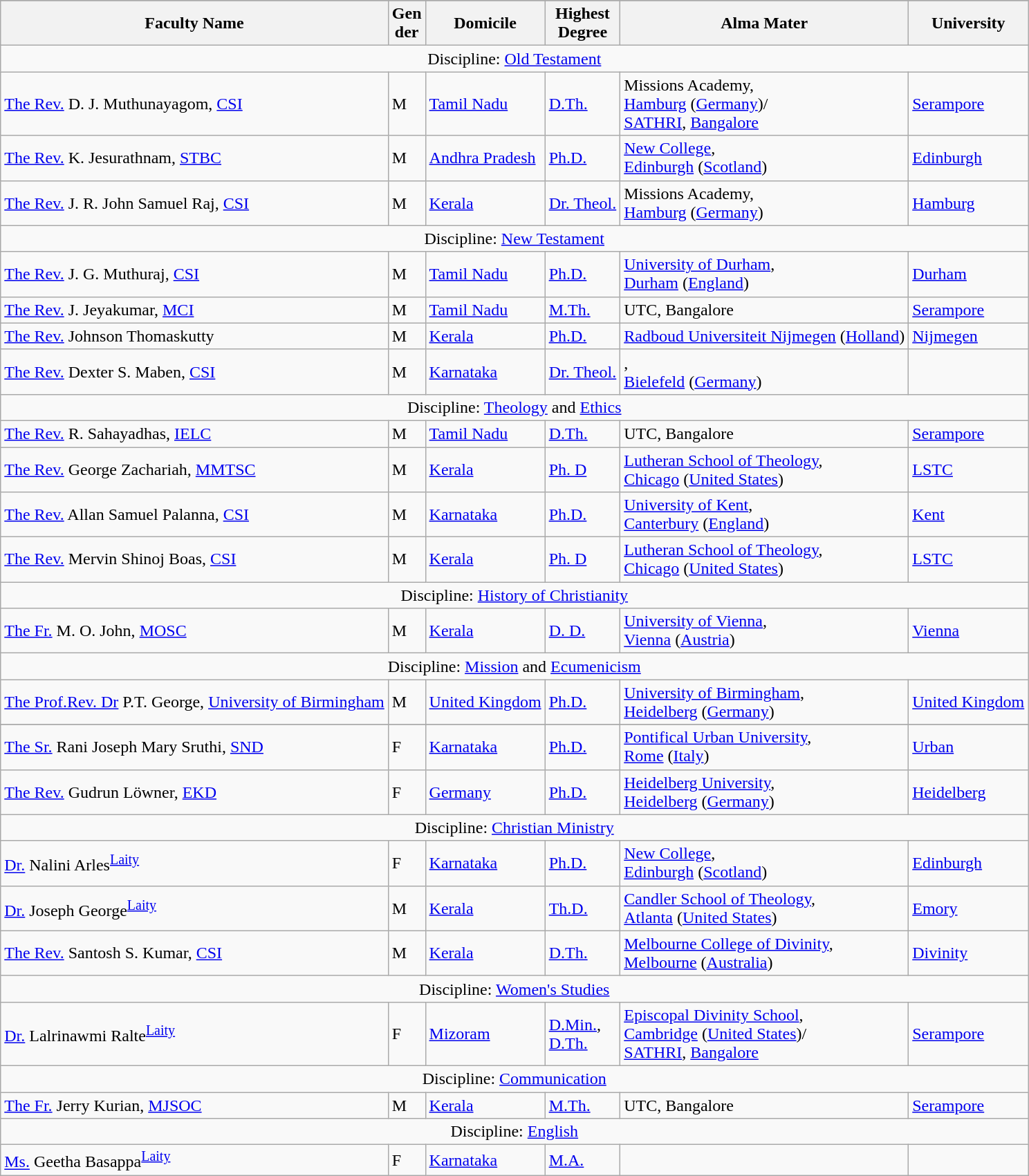<table class="wikitable sortable">
<tr>
</tr>
<tr>
<th>Faculty Name</th>
<th>Gen<br>der</th>
<th>Domicile</th>
<th>Highest<br>Degree</th>
<th>Alma Mater</th>
<th>University</th>
</tr>
<tr>
<td colspan="6" style="border: 0px solid black; text-align: center;">Discipline: <a href='#'>Old Testament</a></td>
</tr>
<tr>
<td><a href='#'>The Rev.</a> D. J. Muthunayagom, <a href='#'>CSI</a></td>
<td>M</td>
<td><a href='#'>Tamil Nadu</a></td>
<td><a href='#'>D.Th.</a></td>
<td>Missions Academy, <br><a href='#'>Hamburg</a> (<a href='#'>Germany</a>)/<br><a href='#'>SATHRI</a>, <a href='#'>Bangalore</a></td>
<td><a href='#'>Serampore</a></td>
</tr>
<tr>
<td><a href='#'>The Rev.</a> K. Jesurathnam, <a href='#'>STBC</a></td>
<td>M</td>
<td><a href='#'>Andhra Pradesh</a></td>
<td><a href='#'>Ph.D.</a></td>
<td><a href='#'>New College</a>, <br><a href='#'>Edinburgh</a> (<a href='#'>Scotland</a>)</td>
<td><a href='#'>Edinburgh</a></td>
</tr>
<tr>
<td><a href='#'>The Rev.</a> J. R. John Samuel Raj, <a href='#'>CSI</a></td>
<td>M</td>
<td><a href='#'>Kerala</a></td>
<td><a href='#'>Dr. Theol.</a></td>
<td>Missions Academy, <br><a href='#'>Hamburg</a> (<a href='#'>Germany</a>)</td>
<td><a href='#'>Hamburg</a></td>
</tr>
<tr>
<td colspan="6" style="border: 0px solid black; text-align: center;">Discipline: <a href='#'>New Testament</a></td>
</tr>
<tr>
<td><a href='#'>The Rev.</a> J. G. Muthuraj, <a href='#'>CSI</a></td>
<td>M</td>
<td><a href='#'>Tamil Nadu</a></td>
<td><a href='#'>Ph.D.</a></td>
<td><a href='#'>University of Durham</a>, <br><a href='#'>Durham</a> (<a href='#'>England</a>)</td>
<td><a href='#'>Durham</a></td>
</tr>
<tr>
<td><a href='#'>The Rev.</a> J. Jeyakumar, <a href='#'>MCI</a></td>
<td>M</td>
<td><a href='#'>Tamil Nadu</a></td>
<td><a href='#'>M.Th.</a></td>
<td>UTC, Bangalore</td>
<td><a href='#'>Serampore</a></td>
</tr>
<tr>
<td><a href='#'>The Rev.</a> Johnson Thomaskutty</td>
<td>M</td>
<td><a href='#'>Kerala</a></td>
<td><a href='#'>Ph.D.</a></td>
<td><a href='#'>Radboud Universiteit Nijmegen</a> (<a href='#'>Holland</a>)</td>
<td><a href='#'>Nijmegen</a></td>
</tr>
<tr>
<td><a href='#'>The Rev.</a> Dexter S. Maben, <a href='#'>CSI</a></td>
<td>M</td>
<td><a href='#'>Karnataka</a></td>
<td><a href='#'>Dr. Theol.</a></td>
<td>,<br> <a href='#'>Bielefeld</a> (<a href='#'>Germany</a>)</td>
<td></td>
</tr>
<tr>
<td colspan="6" style="border: 0px solid black; text-align: center;">Discipline: <a href='#'>Theology</a> and <a href='#'>Ethics</a></td>
</tr>
<tr>
<td><a href='#'>The Rev.</a> R. Sahayadhas, <a href='#'>IELC</a></td>
<td>M</td>
<td><a href='#'>Tamil Nadu</a></td>
<td><a href='#'>D.Th.</a></td>
<td>UTC, Bangalore</td>
<td><a href='#'>Serampore</a></td>
</tr>
<tr>
<td><a href='#'>The Rev.</a> George Zachariah, <a href='#'>MMTSC</a></td>
<td>M</td>
<td><a href='#'>Kerala</a></td>
<td><a href='#'>Ph. D</a></td>
<td><a href='#'>Lutheran School of Theology</a>,<br><a href='#'>Chicago</a> (<a href='#'>United States</a>)</td>
<td><a href='#'>LSTC</a></td>
</tr>
<tr>
<td><a href='#'>The Rev.</a> Allan Samuel Palanna, <a href='#'>CSI</a></td>
<td>M</td>
<td><a href='#'>Karnataka</a></td>
<td><a href='#'>Ph.D.</a></td>
<td><a href='#'>University of Kent</a>, <br><a href='#'>Canterbury</a> (<a href='#'>England</a>)</td>
<td><a href='#'>Kent</a></td>
</tr>
<tr>
<td><a href='#'>The Rev.</a> Mervin Shinoj Boas, <a href='#'>CSI</a></td>
<td>M</td>
<td><a href='#'>Kerala</a></td>
<td><a href='#'>Ph. D</a></td>
<td><a href='#'>Lutheran School of Theology</a>,<br><a href='#'>Chicago</a> (<a href='#'>United States</a>)</td>
<td><a href='#'>LSTC</a></td>
</tr>
<tr>
<td colspan="6" style="border: 0px solid black; text-align: center;">Discipline: <a href='#'>History of Christianity</a></td>
</tr>
<tr>
<td><a href='#'>The Fr.</a> M. O. John, <a href='#'>MOSC</a></td>
<td>M</td>
<td><a href='#'>Kerala</a></td>
<td><a href='#'>D. D.</a></td>
<td><a href='#'>University of Vienna</a>, <br><a href='#'>Vienna</a> (<a href='#'>Austria</a>)</td>
<td><a href='#'>Vienna</a></td>
</tr>
<tr>
<td colspan="6" style="border: 0px solid black; text-align: center;">Discipline: <a href='#'>Mission</a> and <a href='#'>Ecumenicism</a></td>
</tr>
<tr>
<td><a href='#'>The Prof.Rev. Dr</a> P.T. George, <a href='#'>University of Birmingham</a></td>
<td>M</td>
<td><a href='#'>United Kingdom</a></td>
<td><a href='#'>Ph.D.</a></td>
<td><a href='#'>University of Birmingham</a>,<br> <a href='#'>Heidelberg</a> (<a href='#'>Germany</a>)</td>
<td><a href='#'>United Kingdom</a></td>
</tr>
<tr>
</tr>
<tr>
<td><a href='#'>The Sr.</a> Rani Joseph Mary Sruthi, <a href='#'>SND</a></td>
<td>F</td>
<td><a href='#'>Karnataka</a></td>
<td><a href='#'>Ph.D.</a></td>
<td><a href='#'>Pontifical Urban University</a>,<br> <a href='#'>Rome</a> (<a href='#'>Italy</a>)</td>
<td><a href='#'>Urban</a></td>
</tr>
<tr>
<td><a href='#'>The Rev.</a> Gudrun Löwner, <a href='#'>EKD</a></td>
<td>F</td>
<td><a href='#'>Germany</a></td>
<td><a href='#'>Ph.D.</a></td>
<td><a href='#'>Heidelberg University</a>,<br> <a href='#'>Heidelberg</a> (<a href='#'>Germany</a>)</td>
<td><a href='#'>Heidelberg</a></td>
</tr>
<tr>
<td colspan="6" style="border: 0px solid black; text-align: center;">Discipline: <a href='#'>Christian Ministry</a></td>
</tr>
<tr>
<td><a href='#'>Dr.</a> Nalini Arles<sup><a href='#'>Laity</a></sup></td>
<td>F</td>
<td><a href='#'>Karnataka</a></td>
<td><a href='#'>Ph.D.</a></td>
<td><a href='#'>New College</a>, <br><a href='#'>Edinburgh</a> (<a href='#'>Scotland</a>)</td>
<td><a href='#'>Edinburgh</a></td>
</tr>
<tr>
<td><a href='#'>Dr.</a> Joseph George<sup><a href='#'>Laity</a></sup></td>
<td>M</td>
<td><a href='#'>Kerala</a></td>
<td><a href='#'>Th.D.</a></td>
<td><a href='#'>Candler School of Theology</a>,<br><a href='#'>Atlanta</a> (<a href='#'>United States</a>)</td>
<td><a href='#'>Emory</a></td>
</tr>
<tr>
<td><a href='#'>The Rev.</a> Santosh S. Kumar, <a href='#'>CSI</a></td>
<td>M</td>
<td><a href='#'>Kerala</a></td>
<td><a href='#'>D.Th.</a></td>
<td><a href='#'>Melbourne College of Divinity</a>, <br><a href='#'>Melbourne</a> (<a href='#'>Australia</a>)</td>
<td><a href='#'>Divinity</a></td>
</tr>
<tr>
<td colspan="6" style="border: 0px solid black; text-align: center;">Discipline: <a href='#'>Women's Studies</a></td>
</tr>
<tr>
<td><a href='#'>Dr.</a> Lalrinawmi Ralte<sup><a href='#'>Laity</a></sup></td>
<td>F</td>
<td><a href='#'>Mizoram</a></td>
<td><a href='#'>D.Min.</a>,<br> <a href='#'>D.Th.</a></td>
<td><a href='#'>Episcopal Divinity School</a>, <br><a href='#'>Cambridge</a> (<a href='#'>United States</a>)/<br><a href='#'>SATHRI</a>, <a href='#'>Bangalore</a></td>
<td><a href='#'>Serampore</a></td>
</tr>
<tr>
<td colspan="6" style="border: 0px solid black; text-align: center;">Discipline: <a href='#'>Communication</a></td>
</tr>
<tr>
<td><a href='#'>The Fr.</a> Jerry Kurian, <a href='#'>MJSOC</a></td>
<td>M</td>
<td><a href='#'>Kerala</a></td>
<td><a href='#'>M.Th.</a></td>
<td>UTC, Bangalore</td>
<td><a href='#'>Serampore</a></td>
</tr>
<tr>
<td colspan="6" style="border: 0px solid black; text-align: center;">Discipline: <a href='#'>English</a></td>
</tr>
<tr>
<td><a href='#'>Ms.</a> Geetha Basappa<sup><a href='#'>Laity</a></sup></td>
<td>F</td>
<td><a href='#'>Karnataka</a></td>
<td><a href='#'>M.A.</a></td>
<td></td>
<td></td>
</tr>
</table>
